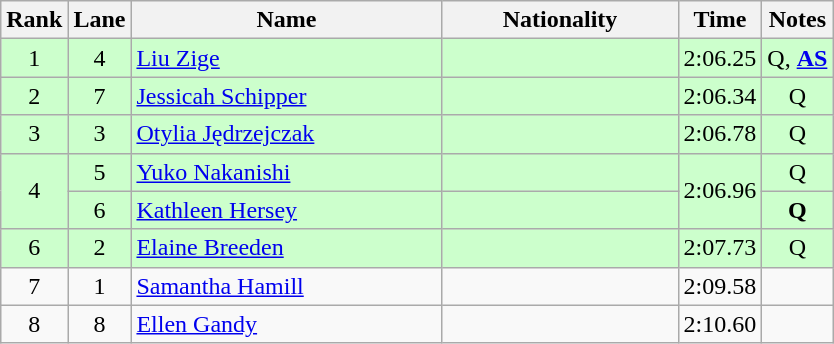<table class="wikitable" style="text-align:center">
<tr>
<th>Rank</th>
<th>Lane</th>
<th width=200>Name</th>
<th width=150>Nationality</th>
<th>Time</th>
<th>Notes</th>
</tr>
<tr bgcolor=ccffcc>
<td>1</td>
<td>4</td>
<td align=left><a href='#'>Liu Zige</a></td>
<td align=left></td>
<td>2:06.25</td>
<td>Q, <strong><a href='#'>AS</a></strong></td>
</tr>
<tr bgcolor=ccffcc>
<td>2</td>
<td>7</td>
<td align=left><a href='#'>Jessicah Schipper</a></td>
<td align=left></td>
<td>2:06.34</td>
<td>Q</td>
</tr>
<tr bgcolor=ccffcc>
<td>3</td>
<td>3</td>
<td align=left><a href='#'>Otylia Jędrzejczak</a></td>
<td align=left></td>
<td>2:06.78</td>
<td>Q</td>
</tr>
<tr bgcolor=ccffcc>
<td rowspan=2>4</td>
<td>5</td>
<td align=left><a href='#'>Yuko Nakanishi</a></td>
<td align=left></td>
<td rowspan=2>2:06.96</td>
<td>Q</td>
</tr>
<tr bgcolor=ccffcc>
<td>6</td>
<td align=left><a href='#'>Kathleen Hersey</a></td>
<td align=left></td>
<td><strong>Q</strong></td>
</tr>
<tr bgcolor=ccffcc>
<td>6</td>
<td>2</td>
<td align=left><a href='#'>Elaine Breeden</a></td>
<td align=left></td>
<td>2:07.73</td>
<td>Q</td>
</tr>
<tr>
<td>7</td>
<td>1</td>
<td align=left><a href='#'>Samantha Hamill</a></td>
<td align=left></td>
<td>2:09.58</td>
<td></td>
</tr>
<tr>
<td>8</td>
<td>8</td>
<td align=left><a href='#'>Ellen Gandy</a></td>
<td align=left></td>
<td>2:10.60</td>
<td></td>
</tr>
</table>
